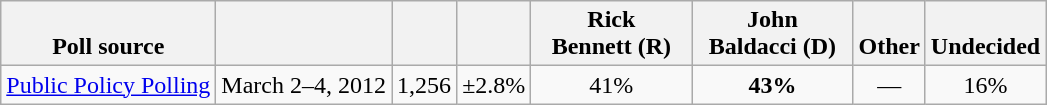<table class="wikitable" style="text-align:center">
<tr valign= bottom>
<th>Poll source</th>
<th></th>
<th></th>
<th></th>
<th style="width:100px;">Rick<br>Bennett (R)</th>
<th style="width:100px;">John<br>Baldacci (D)</th>
<th>Other</th>
<th>Undecided</th>
</tr>
<tr>
<td align=left><a href='#'>Public Policy Polling</a></td>
<td>March 2–4, 2012</td>
<td>1,256</td>
<td>±2.8%</td>
<td>41%</td>
<td><strong>43%</strong></td>
<td>—</td>
<td>16%</td>
</tr>
</table>
